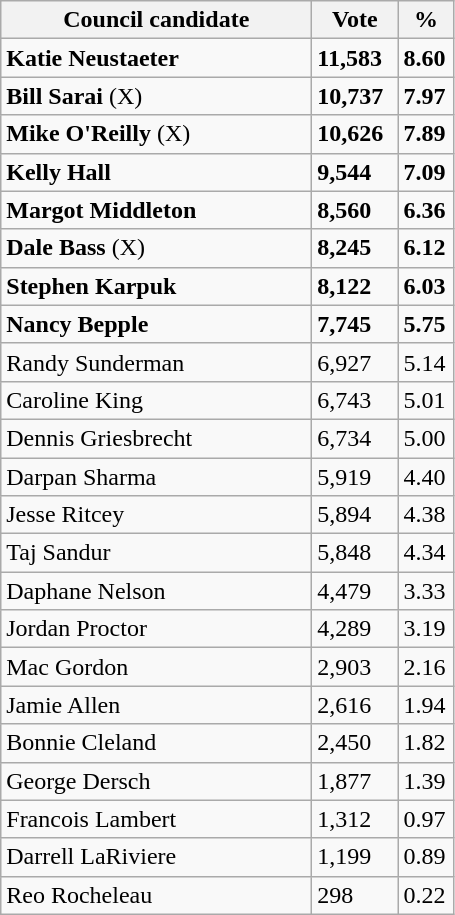<table class="wikitable">
<tr>
<th width="200px">Council candidate</th>
<th width="50px">Vote</th>
<th width="30px">%</th>
</tr>
<tr>
<td><strong>Katie Neustaeter</strong> </td>
<td><strong>11,583</strong></td>
<td><strong>8.60</strong></td>
</tr>
<tr>
<td><strong>Bill Sarai</strong> (X) </td>
<td><strong>10,737</strong></td>
<td><strong>7.97</strong></td>
</tr>
<tr>
<td><strong>Mike O'Reilly</strong> (X) </td>
<td><strong>10,626</strong></td>
<td><strong>7.89</strong></td>
</tr>
<tr>
<td><strong>Kelly Hall</strong> </td>
<td><strong>9,544</strong></td>
<td><strong>7.09</strong></td>
</tr>
<tr>
<td><strong>Margot Middleton</strong> </td>
<td><strong>8,560</strong></td>
<td><strong>6.36</strong></td>
</tr>
<tr>
<td><strong>Dale Bass</strong> (X) </td>
<td><strong>8,245</strong></td>
<td><strong>6.12</strong></td>
</tr>
<tr>
<td><strong>Stephen Karpuk</strong> </td>
<td><strong>8,122</strong></td>
<td><strong>6.03</strong></td>
</tr>
<tr>
<td><strong>Nancy Bepple</strong> </td>
<td><strong>7,745</strong></td>
<td><strong>5.75</strong></td>
</tr>
<tr>
<td>Randy Sunderman</td>
<td>6,927</td>
<td>5.14</td>
</tr>
<tr>
<td>Caroline King</td>
<td>6,743</td>
<td>5.01</td>
</tr>
<tr>
<td>Dennis Griesbrecht</td>
<td>6,734</td>
<td>5.00</td>
</tr>
<tr>
<td>Darpan Sharma</td>
<td>5,919</td>
<td>4.40</td>
</tr>
<tr>
<td>Jesse Ritcey</td>
<td>5,894</td>
<td>4.38</td>
</tr>
<tr>
<td>Taj Sandur</td>
<td>5,848</td>
<td>4.34</td>
</tr>
<tr>
<td>Daphane Nelson</td>
<td>4,479</td>
<td>3.33</td>
</tr>
<tr>
<td>Jordan Proctor</td>
<td>4,289</td>
<td>3.19</td>
</tr>
<tr>
<td>Mac Gordon</td>
<td>2,903</td>
<td>2.16</td>
</tr>
<tr>
<td>Jamie Allen</td>
<td>2,616</td>
<td>1.94</td>
</tr>
<tr>
<td>Bonnie Cleland</td>
<td>2,450</td>
<td>1.82</td>
</tr>
<tr>
<td>George Dersch</td>
<td>1,877</td>
<td>1.39</td>
</tr>
<tr>
<td>Francois Lambert</td>
<td>1,312</td>
<td>0.97</td>
</tr>
<tr>
<td>Darrell LaRiviere</td>
<td>1,199</td>
<td>0.89</td>
</tr>
<tr>
<td>Reo Rocheleau</td>
<td>298</td>
<td>0.22</td>
</tr>
</table>
